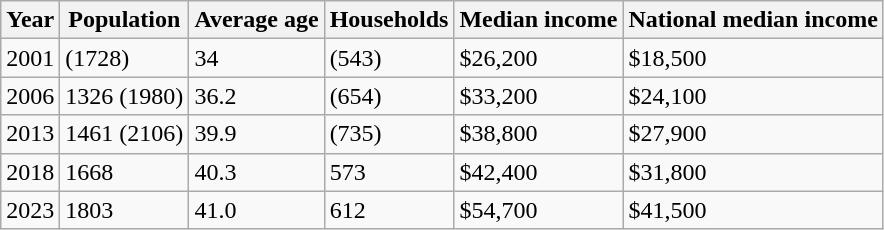<table class="wikitable">
<tr>
<th>Year</th>
<th>Population</th>
<th>Average age</th>
<th>Households</th>
<th>Median income</th>
<th>National median income</th>
</tr>
<tr>
<td>2001</td>
<td>(1728)</td>
<td>34</td>
<td>(543)</td>
<td>$26,200</td>
<td>$18,500</td>
</tr>
<tr>
<td>2006</td>
<td>1326 (1980)</td>
<td>36.2</td>
<td>(654)</td>
<td>$33,200</td>
<td>$24,100</td>
</tr>
<tr>
<td>2013</td>
<td>1461 (2106)</td>
<td>39.9</td>
<td>(735)</td>
<td>$38,800</td>
<td>$27,900</td>
</tr>
<tr>
<td>2018</td>
<td>1668</td>
<td>40.3</td>
<td>573</td>
<td>$42,400</td>
<td>$31,800</td>
</tr>
<tr>
<td>2023</td>
<td>1803</td>
<td>41.0</td>
<td>612</td>
<td>$54,700</td>
<td>$41,500</td>
</tr>
</table>
